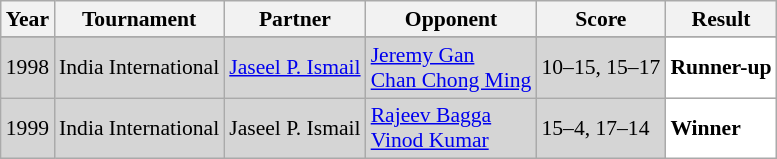<table class="sortable wikitable" style="font-size: 90%;">
<tr>
<th>Year</th>
<th>Tournament</th>
<th>Partner</th>
<th>Opponent</th>
<th>Score</th>
<th>Result</th>
</tr>
<tr>
</tr>
<tr style="background:#D5D5D5">
<td align="center">1998</td>
<td align="left">India International</td>
<td align="left"> <a href='#'>Jaseel P. Ismail</a></td>
<td align="left"> <a href='#'>Jeremy Gan</a> <br>  <a href='#'>Chan Chong Ming</a></td>
<td align="left">10–15, 15–17</td>
<td style="text-align:left; background:white"> <strong>Runner-up</strong></td>
</tr>
<tr style="background:#D5D5D5">
<td align="center">1999</td>
<td align="left">India International</td>
<td align="left"> Jaseel P. Ismail</td>
<td align="left"> <a href='#'>Rajeev Bagga</a> <br>  <a href='#'>Vinod Kumar</a></td>
<td align="left">15–4, 17–14</td>
<td style="text-align:left; background:white"> <strong>Winner</strong></td>
</tr>
</table>
